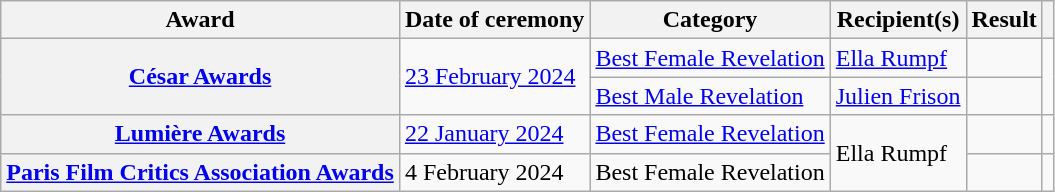<table class="wikitable sortable plainrowheaders">
<tr>
<th scope="col">Award</th>
<th scope="col">Date of ceremony</th>
<th scope="col">Category</th>
<th scope="col">Recipient(s)</th>
<th scope="col">Result</th>
<th scope="col" class="unsortable"></th>
</tr>
<tr>
<th scope="row" rowspan="2"><a href='#'>César Awards</a></th>
<td rowspan="2"><a href='#'>23 February 2024</a></td>
<td><a href='#'>Best Female Revelation</a></td>
<td><a href='#'>Ella Rumpf</a></td>
<td></td>
<td rowspan="2" align="center"></td>
</tr>
<tr>
<td><a href='#'>Best Male Revelation</a></td>
<td><a href='#'>Julien Frison</a></td>
<td></td>
</tr>
<tr>
<th scope="row"><a href='#'>Lumière Awards</a></th>
<td><a href='#'>22 January 2024</a></td>
<td><a href='#'>Best Female Revelation</a></td>
<td rowspan=2>Ella Rumpf</td>
<td></td>
<td align="center"></td>
</tr>
<tr>
<th scope="row"><a href='#'>Paris Film Critics Association Awards</a></th>
<td>4 February 2024</td>
<td>Best Female Revelation</td>
<td></td>
<td align="center"></td>
</tr>
</table>
